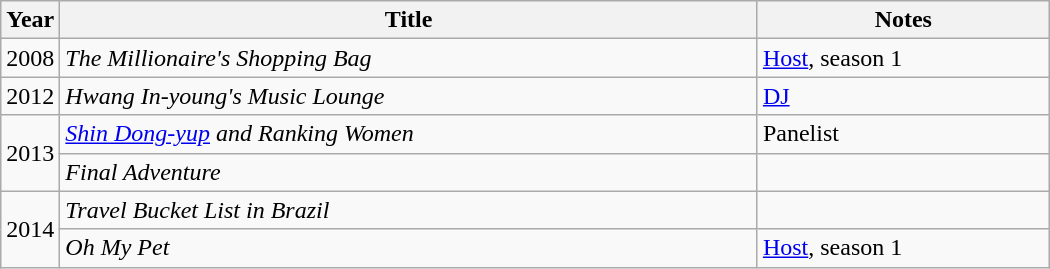<table class="wikitable" style="width:700px">
<tr>
<th width=10>Year</th>
<th>Title</th>
<th>Notes</th>
</tr>
<tr>
<td>2008</td>
<td><em>The Millionaire's Shopping Bag</em></td>
<td><a href='#'>Host</a>, season 1</td>
</tr>
<tr>
<td>2012</td>
<td><em>Hwang In-young's Music Lounge</em></td>
<td><a href='#'>DJ</a></td>
</tr>
<tr>
<td rowspan=2>2013</td>
<td><em><a href='#'>Shin Dong-yup</a> and Ranking Women</em></td>
<td>Panelist</td>
</tr>
<tr>
<td><em>Final Adventure</em></td>
<td></td>
</tr>
<tr>
<td rowspan=2>2014</td>
<td><em>Travel Bucket List in Brazil</em></td>
<td></td>
</tr>
<tr>
<td><em>Oh My Pet</em></td>
<td><a href='#'>Host</a>, season 1</td>
</tr>
</table>
